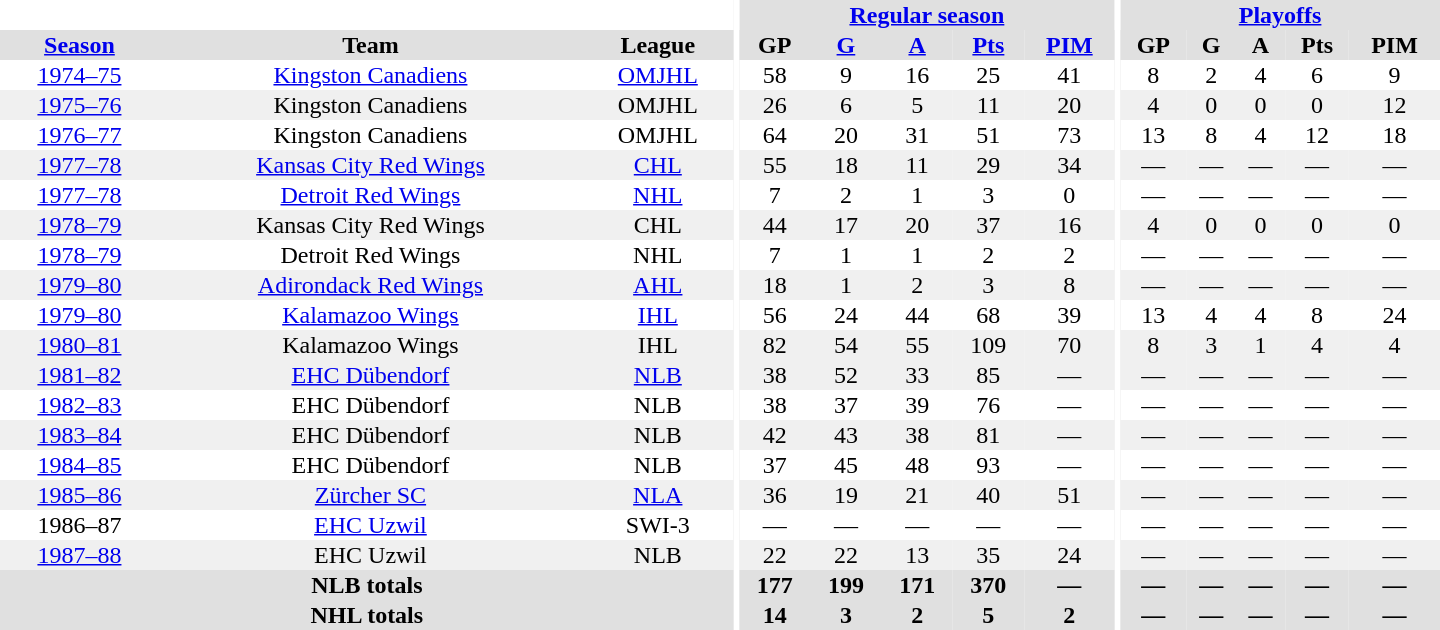<table border="0" cellpadding="1" cellspacing="0" style="text-align:center; width:60em">
<tr bgcolor="#e0e0e0">
<th colspan="3" bgcolor="#ffffff"></th>
<th rowspan="100" bgcolor="#ffffff"></th>
<th colspan="5"><a href='#'>Regular season</a></th>
<th rowspan="100" bgcolor="#ffffff"></th>
<th colspan="5"><a href='#'>Playoffs</a></th>
</tr>
<tr bgcolor="#e0e0e0">
<th><a href='#'>Season</a></th>
<th>Team</th>
<th>League</th>
<th>GP</th>
<th><a href='#'>G</a></th>
<th><a href='#'>A</a></th>
<th><a href='#'>Pts</a></th>
<th><a href='#'>PIM</a></th>
<th>GP</th>
<th>G</th>
<th>A</th>
<th>Pts</th>
<th>PIM</th>
</tr>
<tr>
<td><a href='#'>1974–75</a></td>
<td><a href='#'>Kingston Canadiens</a></td>
<td><a href='#'>OMJHL</a></td>
<td>58</td>
<td>9</td>
<td>16</td>
<td>25</td>
<td>41</td>
<td>8</td>
<td>2</td>
<td>4</td>
<td>6</td>
<td>9</td>
</tr>
<tr bgcolor="#f0f0f0">
<td><a href='#'>1975–76</a></td>
<td>Kingston Canadiens</td>
<td>OMJHL</td>
<td>26</td>
<td>6</td>
<td>5</td>
<td>11</td>
<td>20</td>
<td>4</td>
<td>0</td>
<td>0</td>
<td>0</td>
<td>12</td>
</tr>
<tr>
<td><a href='#'>1976–77</a></td>
<td>Kingston Canadiens</td>
<td>OMJHL</td>
<td>64</td>
<td>20</td>
<td>31</td>
<td>51</td>
<td>73</td>
<td>13</td>
<td>8</td>
<td>4</td>
<td>12</td>
<td>18</td>
</tr>
<tr bgcolor="#f0f0f0">
<td><a href='#'>1977–78</a></td>
<td><a href='#'>Kansas City Red Wings</a></td>
<td><a href='#'>CHL</a></td>
<td>55</td>
<td>18</td>
<td>11</td>
<td>29</td>
<td>34</td>
<td>—</td>
<td>—</td>
<td>—</td>
<td>—</td>
<td>—</td>
</tr>
<tr>
<td><a href='#'>1977–78</a></td>
<td><a href='#'>Detroit Red Wings</a></td>
<td><a href='#'>NHL</a></td>
<td>7</td>
<td>2</td>
<td>1</td>
<td>3</td>
<td>0</td>
<td>—</td>
<td>—</td>
<td>—</td>
<td>—</td>
<td>—</td>
</tr>
<tr bgcolor="#f0f0f0">
<td><a href='#'>1978–79</a></td>
<td>Kansas City Red Wings</td>
<td>CHL</td>
<td>44</td>
<td>17</td>
<td>20</td>
<td>37</td>
<td>16</td>
<td>4</td>
<td>0</td>
<td>0</td>
<td>0</td>
<td>0</td>
</tr>
<tr>
<td><a href='#'>1978–79</a></td>
<td>Detroit Red Wings</td>
<td>NHL</td>
<td>7</td>
<td>1</td>
<td>1</td>
<td>2</td>
<td>2</td>
<td>—</td>
<td>—</td>
<td>—</td>
<td>—</td>
<td>—</td>
</tr>
<tr bgcolor="#f0f0f0">
<td><a href='#'>1979–80</a></td>
<td><a href='#'>Adirondack Red Wings</a></td>
<td><a href='#'>AHL</a></td>
<td>18</td>
<td>1</td>
<td>2</td>
<td>3</td>
<td>8</td>
<td>—</td>
<td>—</td>
<td>—</td>
<td>—</td>
<td>—</td>
</tr>
<tr>
<td><a href='#'>1979–80</a></td>
<td><a href='#'>Kalamazoo Wings</a></td>
<td><a href='#'>IHL</a></td>
<td>56</td>
<td>24</td>
<td>44</td>
<td>68</td>
<td>39</td>
<td>13</td>
<td>4</td>
<td>4</td>
<td>8</td>
<td>24</td>
</tr>
<tr bgcolor="#f0f0f0">
<td><a href='#'>1980–81</a></td>
<td>Kalamazoo Wings</td>
<td>IHL</td>
<td>82</td>
<td>54</td>
<td>55</td>
<td>109</td>
<td>70</td>
<td>8</td>
<td>3</td>
<td>1</td>
<td>4</td>
<td>4</td>
</tr>
<tr>
</tr>
<tr bgcolor="#f0f0f0">
<td><a href='#'>1981–82</a></td>
<td><a href='#'>EHC Dübendorf</a></td>
<td><a href='#'>NLB</a></td>
<td>38</td>
<td>52</td>
<td>33</td>
<td>85</td>
<td>—</td>
<td>—</td>
<td>—</td>
<td>—</td>
<td>—</td>
<td>—</td>
</tr>
<tr>
<td><a href='#'>1982–83</a></td>
<td>EHC Dübendorf</td>
<td>NLB</td>
<td>38</td>
<td>37</td>
<td>39</td>
<td>76</td>
<td>—</td>
<td>—</td>
<td>—</td>
<td>—</td>
<td>—</td>
<td>—</td>
</tr>
<tr bgcolor="#f0f0f0">
<td><a href='#'>1983–84</a></td>
<td>EHC Dübendorf</td>
<td>NLB</td>
<td>42</td>
<td>43</td>
<td>38</td>
<td>81</td>
<td>—</td>
<td>—</td>
<td>—</td>
<td>—</td>
<td>—</td>
<td>—</td>
</tr>
<tr>
<td><a href='#'>1984–85</a></td>
<td>EHC Dübendorf</td>
<td>NLB</td>
<td>37</td>
<td>45</td>
<td>48</td>
<td>93</td>
<td>—</td>
<td>—</td>
<td>—</td>
<td>—</td>
<td>—</td>
<td>—</td>
</tr>
<tr bgcolor="#f0f0f0">
<td><a href='#'>1985–86</a></td>
<td><a href='#'>Zürcher SC</a></td>
<td><a href='#'>NLA</a></td>
<td>36</td>
<td>19</td>
<td>21</td>
<td>40</td>
<td>51</td>
<td>—</td>
<td>—</td>
<td>—</td>
<td>—</td>
<td>—</td>
</tr>
<tr>
<td>1986–87</td>
<td><a href='#'>EHC Uzwil</a></td>
<td>SWI-3</td>
<td>—</td>
<td>—</td>
<td>—</td>
<td>—</td>
<td>—</td>
<td>—</td>
<td>—</td>
<td>—</td>
<td>—</td>
<td>—</td>
</tr>
<tr bgcolor="#f0f0f0">
<td><a href='#'>1987–88</a></td>
<td>EHC Uzwil</td>
<td>NLB</td>
<td>22</td>
<td>22</td>
<td>13</td>
<td>35</td>
<td>24</td>
<td>—</td>
<td>—</td>
<td>—</td>
<td>—</td>
<td>—</td>
</tr>
<tr bgcolor="#e0e0e0">
<th colspan="3">NLB totals</th>
<th>177</th>
<th>199</th>
<th>171</th>
<th>370</th>
<th>—</th>
<th>—</th>
<th>—</th>
<th>—</th>
<th>—</th>
<th>—</th>
</tr>
<tr bgcolor="#e0e0e0">
<th colspan="3">NHL totals</th>
<th>14</th>
<th>3</th>
<th>2</th>
<th>5</th>
<th>2</th>
<th>—</th>
<th>—</th>
<th>—</th>
<th>—</th>
<th>—</th>
</tr>
</table>
